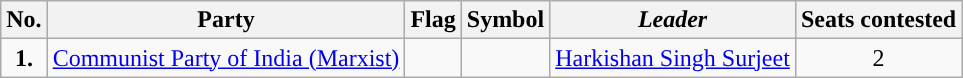<table class="wikitable">
<tr>
<th>No.</th>
<th>Party</th>
<th><strong>Flag</strong></th>
<th>Symbol</th>
<th><em>Leader</em></th>
<th>Seats contested</th>
</tr>
<tr>
<td ! style="text-align:center; background:"><strong>1.</strong></td>
<td style="text-align:center"><a href='#'>Communist Party of India (Marxist)</a></td>
<td></td>
<td></td>
<td style="text-align:center"><a href='#'>Harkishan Singh Surjeet</a></td>
<td style="text-align:center">2</td>
</tr>
</table>
